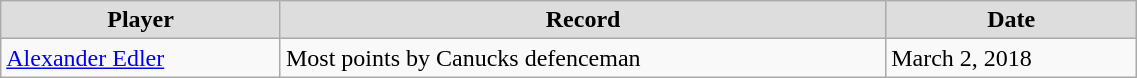<table class="wikitable" style="width:60%;">
<tr style="text-align:center; background:#ddd;">
<td><strong>Player</strong></td>
<td><strong>Record</strong></td>
<td><strong>Date</strong></td>
</tr>
<tr>
<td><a href='#'>Alexander Edler</a></td>
<td>Most points by Canucks defenceman</td>
<td>March 2, 2018</td>
</tr>
</table>
